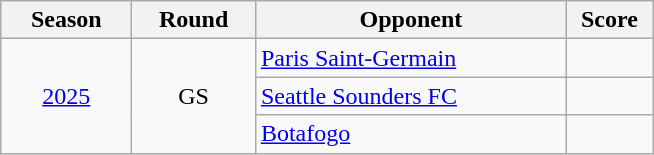<table class="wikitable sortable" style="font-size:100%; text-align: center;">
<tr>
<th width="80">Season</th>
<th width="75">Round</th>
<th width="200">Opponent</th>
<th width="50">Score</th>
</tr>
<tr>
<td rowspan=3><a href='#'>2025</a></td>
<td rowspan=3>GS</td>
<td align=left> <a href='#'>Paris Saint-Germain</a></td>
<td></td>
</tr>
<tr>
<td align=left> <a href='#'>Seattle Sounders FC</a></td>
<td></td>
</tr>
<tr>
<td align=left> <a href='#'>Botafogo</a></td>
<td></td>
</tr>
</table>
